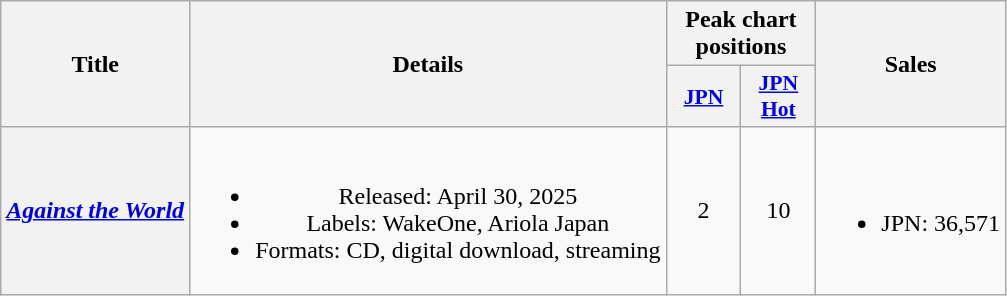<table class="wikitable plainrowheaders" style="text-align:center">
<tr>
<th scope="col" rowspan="2">Title</th>
<th scope="col" rowspan="2">Details</th>
<th scope="col" colspan="2">Peak chart positions</th>
<th scope="col" rowspan="2">Sales</th>
</tr>
<tr>
<th scope="col" style="font-size:90%; width:3em"><a href='#'>JPN</a><br></th>
<th scope="col" style="font-size:90%; width:3em"><a href='#'>JPN<br>Hot</a><br></th>
</tr>
<tr>
<th scope="row"><em><a href='#'>Against the World</a></em></th>
<td><br><ul><li>Released: April 30, 2025</li><li>Labels: WakeOne, Ariola Japan</li><li>Formats: CD, digital download, streaming</li></ul></td>
<td>2</td>
<td>10</td>
<td><br><ul><li>JPN: 36,571</li></ul></td>
</tr>
</table>
